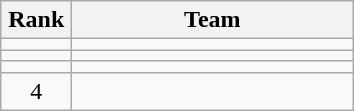<table class="wikitable" style="text-align: center;">
<tr>
<th width=40>Rank</th>
<th width=180>Team</th>
</tr>
<tr align=center>
<td></td>
<td style="text-align:left;"></td>
</tr>
<tr align=center>
<td></td>
<td style="text-align:left;"></td>
</tr>
<tr align=center>
<td></td>
<td style="text-align:left;"></td>
</tr>
<tr align=center>
<td>4</td>
<td style="text-align:left;"></td>
</tr>
</table>
